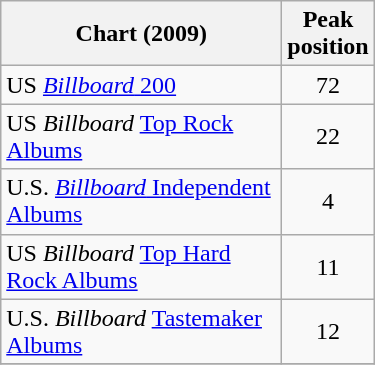<table class="wikitable">
<tr>
<th align="left" width="180">Chart (2009)</th>
<th align="left">Peak<br>position</th>
</tr>
<tr>
<td align="left">US <a href='#'><em>Billboard</em> 200</a></td>
<td align="center">72</td>
</tr>
<tr>
<td>US <em>Billboard</em> <a href='#'>Top Rock Albums</a></td>
<td style="text-align:center;">22</td>
</tr>
<tr>
<td align="left">U.S. <a href='#'><em>Billboard</em> Independent Albums</a></td>
<td align="center">4</td>
</tr>
<tr>
<td>US <em>Billboard</em> <a href='#'>Top Hard Rock Albums</a></td>
<td style="text-align:center;">11</td>
</tr>
<tr>
<td>U.S. <em>Billboard</em> <a href='#'>Tastemaker Albums</a></td>
<td style="text-align:center;">12</td>
</tr>
<tr>
</tr>
</table>
